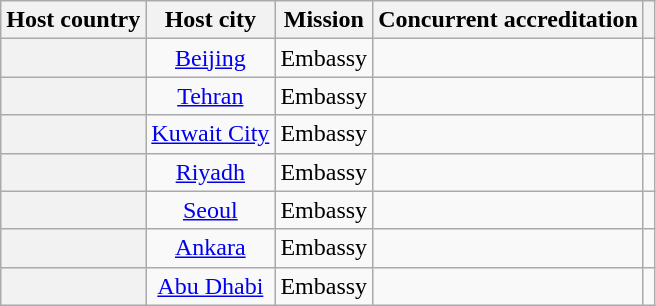<table class="wikitable plainrowheaders" style="text-align:center;">
<tr>
<th scope="col">Host country</th>
<th scope="col">Host city</th>
<th scope="col">Mission</th>
<th scope="col">Concurrent accreditation</th>
<th scope="col"></th>
</tr>
<tr>
<th scope="row"></th>
<td><a href='#'>Beijing</a></td>
<td>Embassy</td>
<td></td>
<td></td>
</tr>
<tr>
<th scope="row"></th>
<td><a href='#'>Tehran</a></td>
<td>Embassy</td>
<td></td>
<td></td>
</tr>
<tr>
<th scope="row"></th>
<td><a href='#'>Kuwait City</a></td>
<td>Embassy</td>
<td></td>
<td></td>
</tr>
<tr>
<th scope="row"></th>
<td><a href='#'>Riyadh</a></td>
<td>Embassy</td>
<td></td>
<td></td>
</tr>
<tr>
<th scope="row"></th>
<td><a href='#'>Seoul</a></td>
<td>Embassy</td>
<td></td>
<td></td>
</tr>
<tr>
<th scope="row"></th>
<td><a href='#'>Ankara</a></td>
<td>Embassy</td>
<td></td>
<td></td>
</tr>
<tr>
<th scope="row"></th>
<td><a href='#'>Abu Dhabi</a></td>
<td>Embassy</td>
<td></td>
<td></td>
</tr>
</table>
